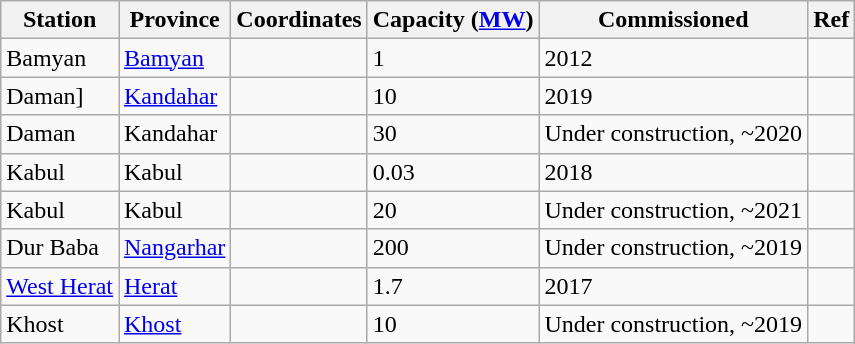<table class="wikitable sortable">
<tr>
<th>Station</th>
<th>Province</th>
<th>Coordinates</th>
<th>Capacity (<a href='#'>MW</a>)</th>
<th>Commissioned</th>
<th>Ref</th>
</tr>
<tr>
<td>Bamyan</td>
<td><a href='#'>Bamyan</a></td>
<td></td>
<td>1</td>
<td>2012</td>
<td></td>
</tr>
<tr>
<td>Daman]</td>
<td><a href='#'>Kandahar</a></td>
<td></td>
<td>10</td>
<td>2019</td>
<td></td>
</tr>
<tr>
<td>Daman</td>
<td>Kandahar</td>
<td></td>
<td>30</td>
<td>Under construction, ~2020</td>
<td></td>
</tr>
<tr>
<td>Kabul</td>
<td>Kabul</td>
<td></td>
<td>0.03</td>
<td>2018</td>
<td></td>
</tr>
<tr>
<td>Kabul</td>
<td>Kabul</td>
<td></td>
<td>20</td>
<td>Under construction, ~2021</td>
<td></td>
</tr>
<tr>
<td>Dur Baba</td>
<td><a href='#'>Nangarhar</a></td>
<td></td>
<td>200</td>
<td>Under construction, ~2019</td>
<td></td>
</tr>
<tr>
<td><a href='#'>West Herat</a></td>
<td><a href='#'>Herat</a></td>
<td></td>
<td>1.7</td>
<td>2017</td>
<td></td>
</tr>
<tr>
<td>Khost</td>
<td><a href='#'>Khost</a></td>
<td></td>
<td>10</td>
<td>Under construction, ~2019</td>
<td></td>
</tr>
</table>
